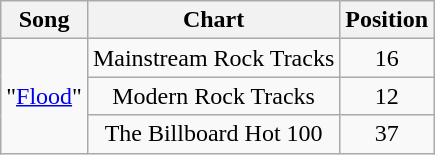<table class="wikitable">
<tr>
<th style="text-align:center; vertical-align:top;">Song</th>
<th style="text-align:center; vertical-align:top;">Chart</th>
<th style="text-align:center; vertical-align:top;">Position</th>
</tr>
<tr>
<td style="text-align:center;"  rowspan="3">"<a href='#'>Flood</a>"</td>
<td style="text-align:center; vertical-align:top;">Mainstream Rock Tracks</td>
<td style="text-align:center; vertical-align:top;">16</td>
</tr>
<tr style="text-align:center; vertical-align:top;">
<td>Modern Rock Tracks</td>
<td>12</td>
</tr>
<tr style="text-align:center; vertical-align:top;">
<td>The Billboard Hot 100</td>
<td>37</td>
</tr>
</table>
